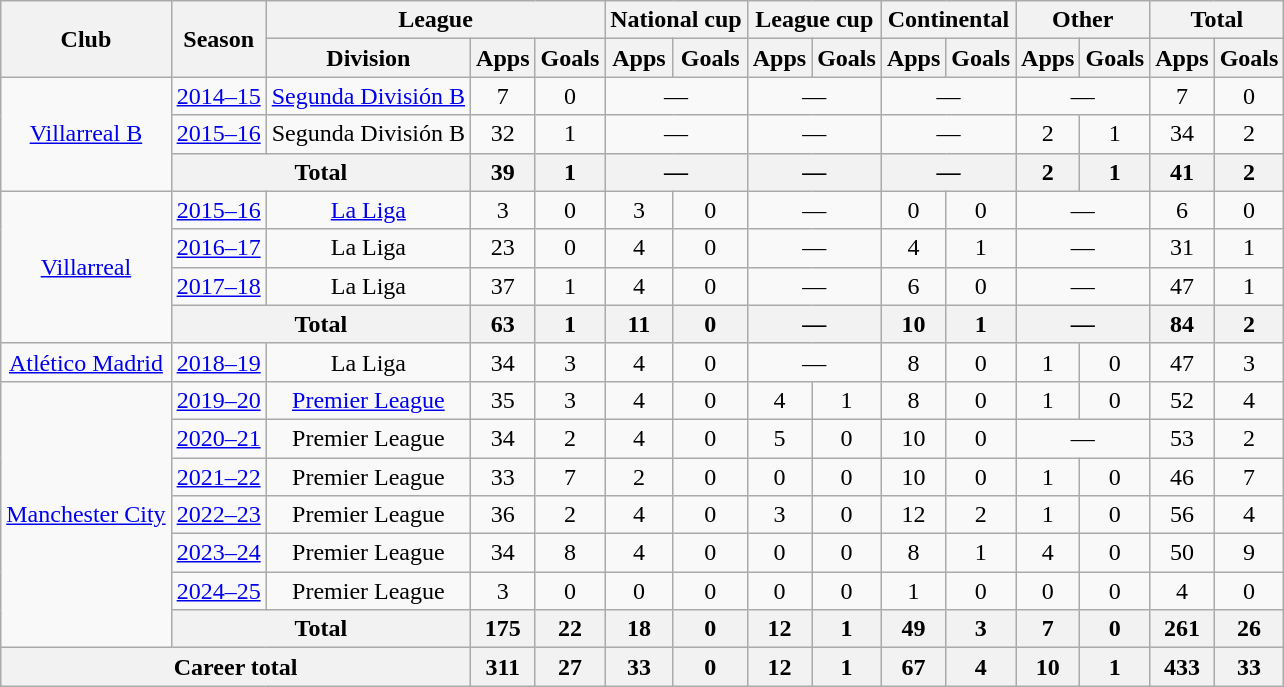<table class="wikitable" style="text-align: center;">
<tr>
<th rowspan="2">Club</th>
<th rowspan="2">Season</th>
<th colspan="3">League</th>
<th colspan="2">National cup</th>
<th colspan="2">League cup</th>
<th colspan="2">Continental</th>
<th colspan="2">Other</th>
<th colspan="2">Total</th>
</tr>
<tr>
<th>Division</th>
<th>Apps</th>
<th>Goals</th>
<th>Apps</th>
<th>Goals</th>
<th>Apps</th>
<th>Goals</th>
<th>Apps</th>
<th>Goals</th>
<th>Apps</th>
<th>Goals</th>
<th>Apps</th>
<th>Goals</th>
</tr>
<tr>
<td rowspan="3"><a href='#'>Villarreal B</a></td>
<td><a href='#'>2014–15</a></td>
<td><a href='#'>Segunda División B</a></td>
<td>7</td>
<td>0</td>
<td colspan="2">—</td>
<td colspan="2">—</td>
<td colspan="2">—</td>
<td colspan="2">—</td>
<td>7</td>
<td>0</td>
</tr>
<tr>
<td><a href='#'>2015–16</a></td>
<td>Segunda División B</td>
<td>32</td>
<td>1</td>
<td colspan="2">—</td>
<td colspan="2">—</td>
<td colspan="2">—</td>
<td>2</td>
<td>1</td>
<td>34</td>
<td>2</td>
</tr>
<tr>
<th colspan="2">Total</th>
<th>39</th>
<th>1</th>
<th colspan="2">—</th>
<th colspan="2">—</th>
<th colspan="2">—</th>
<th>2</th>
<th>1</th>
<th>41</th>
<th>2</th>
</tr>
<tr>
<td rowspan="4"><a href='#'>Villarreal</a></td>
<td><a href='#'>2015–16</a></td>
<td><a href='#'>La Liga</a></td>
<td>3</td>
<td>0</td>
<td>3</td>
<td>0</td>
<td colspan="2">—</td>
<td>0</td>
<td>0</td>
<td colspan="2">—</td>
<td>6</td>
<td>0</td>
</tr>
<tr>
<td><a href='#'>2016–17</a></td>
<td>La Liga</td>
<td>23</td>
<td>0</td>
<td>4</td>
<td>0</td>
<td colspan="2">—</td>
<td>4</td>
<td>1</td>
<td colspan="2">—</td>
<td>31</td>
<td>1</td>
</tr>
<tr>
<td><a href='#'>2017–18</a></td>
<td>La Liga</td>
<td>37</td>
<td>1</td>
<td>4</td>
<td>0</td>
<td colspan="2">—</td>
<td>6</td>
<td>0</td>
<td colspan="2">—</td>
<td>47</td>
<td>1</td>
</tr>
<tr>
<th colspan="2">Total</th>
<th>63</th>
<th>1</th>
<th>11</th>
<th>0</th>
<th colspan="2">—</th>
<th>10</th>
<th>1</th>
<th colspan="2">—</th>
<th>84</th>
<th>2</th>
</tr>
<tr>
<td><a href='#'>Atlético Madrid</a></td>
<td><a href='#'>2018–19</a></td>
<td>La Liga</td>
<td>34</td>
<td>3</td>
<td>4</td>
<td>0</td>
<td colspan="2">—</td>
<td>8</td>
<td>0</td>
<td>1</td>
<td>0</td>
<td>47</td>
<td>3</td>
</tr>
<tr>
<td rowspan="7"><a href='#'>Manchester City</a></td>
<td><a href='#'>2019–20</a></td>
<td><a href='#'>Premier League</a></td>
<td>35</td>
<td>3</td>
<td>4</td>
<td>0</td>
<td>4</td>
<td>1</td>
<td>8</td>
<td>0</td>
<td>1</td>
<td>0</td>
<td>52</td>
<td>4</td>
</tr>
<tr>
<td><a href='#'>2020–21</a></td>
<td>Premier League</td>
<td>34</td>
<td>2</td>
<td>4</td>
<td>0</td>
<td>5</td>
<td>0</td>
<td>10</td>
<td>0</td>
<td colspan="2">—</td>
<td>53</td>
<td>2</td>
</tr>
<tr>
<td><a href='#'>2021–22</a></td>
<td>Premier League</td>
<td>33</td>
<td>7</td>
<td>2</td>
<td>0</td>
<td>0</td>
<td>0</td>
<td>10</td>
<td>0</td>
<td>1</td>
<td>0</td>
<td>46</td>
<td>7</td>
</tr>
<tr>
<td><a href='#'>2022–23</a></td>
<td>Premier League</td>
<td>36</td>
<td>2</td>
<td>4</td>
<td>0</td>
<td>3</td>
<td>0</td>
<td>12</td>
<td>2</td>
<td>1</td>
<td>0</td>
<td>56</td>
<td>4</td>
</tr>
<tr>
<td><a href='#'>2023–24</a></td>
<td>Premier League</td>
<td>34</td>
<td>8</td>
<td>4</td>
<td>0</td>
<td>0</td>
<td>0</td>
<td>8</td>
<td>1</td>
<td>4</td>
<td>0</td>
<td>50</td>
<td>9</td>
</tr>
<tr>
<td><a href='#'>2024–25</a></td>
<td>Premier League</td>
<td>3</td>
<td>0</td>
<td>0</td>
<td>0</td>
<td>0</td>
<td>0</td>
<td>1</td>
<td>0</td>
<td>0</td>
<td>0</td>
<td>4</td>
<td>0</td>
</tr>
<tr>
<th colspan="2">Total</th>
<th>175</th>
<th>22</th>
<th>18</th>
<th>0</th>
<th>12</th>
<th>1</th>
<th>49</th>
<th>3</th>
<th>7</th>
<th>0</th>
<th>261</th>
<th>26</th>
</tr>
<tr>
<th colspan="3">Career total</th>
<th>311</th>
<th>27</th>
<th>33</th>
<th>0</th>
<th>12</th>
<th>1</th>
<th>67</th>
<th>4</th>
<th>10</th>
<th>1</th>
<th>433</th>
<th>33</th>
</tr>
</table>
